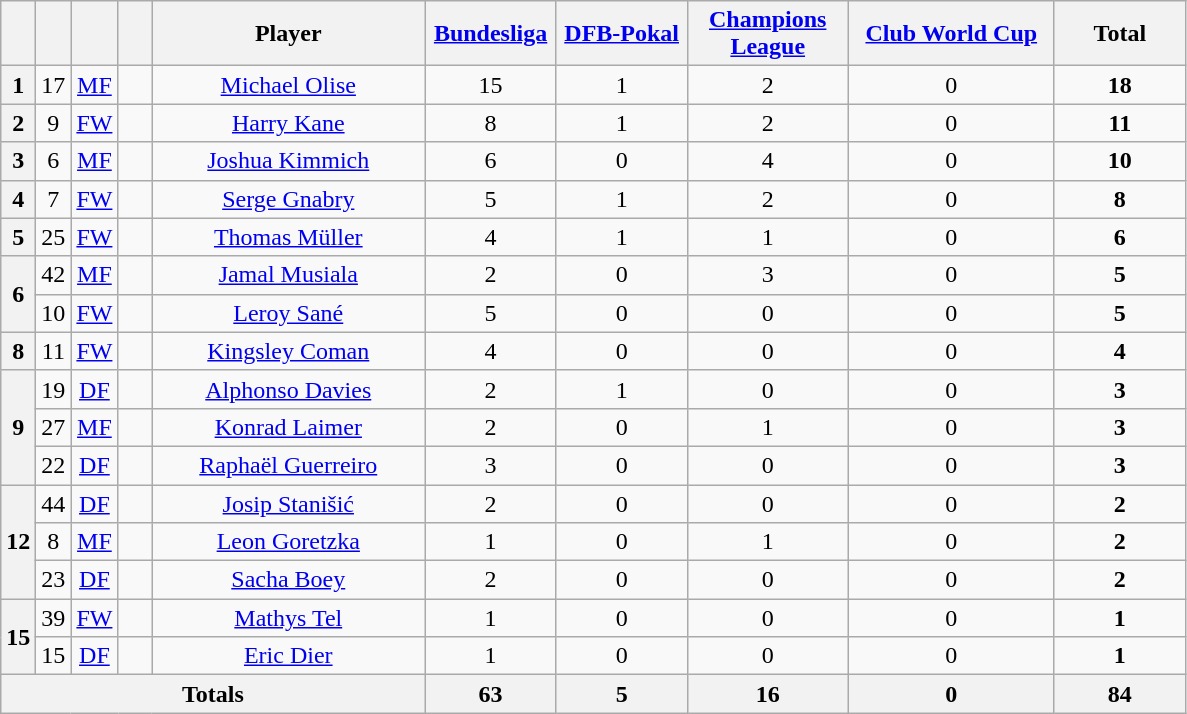<table class="wikitable sortable" style="text-align:center">
<tr>
<th width=15></th>
<th width=15></th>
<th width=15></th>
<th width=15></th>
<th width=175>Player</th>
<th width=80><a href='#'>Bundesliga</a></th>
<th width=80><a href='#'>DFB-Pokal</a></th>
<th width=100><a href='#'>Champions League</a></th>
<th width=130><a href='#'>Club World Cup</a></th>
<th width=80>Total</th>
</tr>
<tr>
<th>1</th>
<td align=center>17</td>
<td align=center><a href='#'>MF</a></td>
<td></td>
<td><a href='#'>Michael Olise</a></td>
<td>15</td>
<td>1</td>
<td>2</td>
<td>0</td>
<td><strong>18</strong></td>
</tr>
<tr>
<th>2</th>
<td align=center>9</td>
<td align=center><a href='#'>FW</a></td>
<td></td>
<td><a href='#'>Harry Kane</a></td>
<td>8</td>
<td>1</td>
<td>2</td>
<td>0</td>
<td><strong>11</strong></td>
</tr>
<tr>
<th>3</th>
<td align=center>6</td>
<td align=center><a href='#'>MF</a></td>
<td></td>
<td><a href='#'>Joshua Kimmich</a></td>
<td>6</td>
<td>0</td>
<td>4</td>
<td>0</td>
<td><strong>10</strong></td>
</tr>
<tr>
<th>4</th>
<td align=center>7</td>
<td align=center><a href='#'>FW</a></td>
<td></td>
<td><a href='#'>Serge Gnabry</a></td>
<td>5</td>
<td>1</td>
<td>2</td>
<td>0</td>
<td><strong>8</strong></td>
</tr>
<tr>
<th>5</th>
<td align="center">25</td>
<td align="center"><a href='#'>FW</a></td>
<td></td>
<td><a href='#'>Thomas Müller</a></td>
<td>4</td>
<td>1</td>
<td>1</td>
<td>0</td>
<td><strong>6</strong></td>
</tr>
<tr>
<th rowspan=2>6</th>
<td align="center">42</td>
<td align="center"><a href='#'>MF</a></td>
<td></td>
<td><a href='#'>Jamal Musiala</a></td>
<td>2</td>
<td>0</td>
<td>3</td>
<td>0</td>
<td><strong>5</strong></td>
</tr>
<tr>
<td align=center>10</td>
<td align=center><a href='#'>FW</a></td>
<td></td>
<td><a href='#'>Leroy Sané</a></td>
<td>5</td>
<td>0</td>
<td>0</td>
<td>0</td>
<td><strong>5</strong></td>
</tr>
<tr>
<th>8</th>
<td align=center>11</td>
<td align=center><a href='#'>FW</a></td>
<td></td>
<td><a href='#'>Kingsley Coman</a></td>
<td>4</td>
<td>0</td>
<td>0</td>
<td>0</td>
<td><strong>4</strong></td>
</tr>
<tr>
<th rowspan=3>9</th>
<td align=center>19</td>
<td align=center><a href='#'>DF</a></td>
<td></td>
<td><a href='#'>Alphonso Davies</a></td>
<td>2</td>
<td>1</td>
<td>0</td>
<td>0</td>
<td><strong>3</strong></td>
</tr>
<tr>
<td align=center>27</td>
<td align=center><a href='#'>MF</a></td>
<td></td>
<td><a href='#'>Konrad Laimer</a></td>
<td>2</td>
<td>0</td>
<td>1</td>
<td>0</td>
<td><strong>3</strong></td>
</tr>
<tr>
<td align=center>22</td>
<td align=center><a href='#'>DF</a></td>
<td></td>
<td><a href='#'>Raphaël Guerreiro</a></td>
<td>3</td>
<td>0</td>
<td>0</td>
<td>0</td>
<td><strong>3</strong></td>
</tr>
<tr>
<th rowspan=3>12</th>
<td align=center>44</td>
<td align=center><a href='#'>DF</a></td>
<td></td>
<td><a href='#'>Josip Stanišić</a></td>
<td>2</td>
<td>0</td>
<td>0</td>
<td>0</td>
<td><strong>2</strong></td>
</tr>
<tr>
<td align=center>8</td>
<td align=center><a href='#'>MF</a></td>
<td></td>
<td><a href='#'>Leon Goretzka</a></td>
<td>1</td>
<td>0</td>
<td>1</td>
<td>0</td>
<td><strong>2</strong></td>
</tr>
<tr>
<td align=center>23</td>
<td align=center><a href='#'>DF</a></td>
<td></td>
<td><a href='#'>Sacha Boey</a></td>
<td>2</td>
<td>0</td>
<td>0</td>
<td>0</td>
<td><strong>2</strong></td>
</tr>
<tr>
<th rowspan=2>15</th>
<td align=center>39</td>
<td align=center><a href='#'>FW</a></td>
<td></td>
<td><a href='#'>Mathys Tel</a></td>
<td>1</td>
<td>0</td>
<td>0</td>
<td>0</td>
<td><strong>1</strong></td>
</tr>
<tr>
<td align=center>15</td>
<td align=center><a href='#'>DF</a></td>
<td></td>
<td><a href='#'>Eric Dier</a></td>
<td>1</td>
<td>0</td>
<td>0</td>
<td>0</td>
<td><strong>1</strong></td>
</tr>
<tr>
<th colspan="5">Totals</th>
<th>63</th>
<th>5</th>
<th>16</th>
<th>0</th>
<th>84</th>
</tr>
</table>
